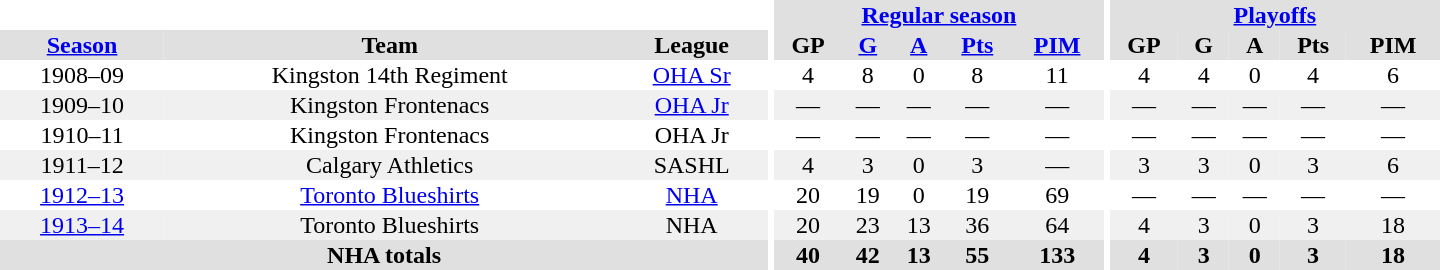<table border="0" cellpadding="1" cellspacing="0" style="text-align:center; width:60em">
<tr bgcolor="#e0e0e0">
<th colspan="3" bgcolor="#ffffff"></th>
<th rowspan="100" bgcolor="#ffffff"></th>
<th colspan="5"><a href='#'>Regular season</a></th>
<th rowspan="100" bgcolor="#ffffff"></th>
<th colspan="5"><a href='#'>Playoffs</a></th>
</tr>
<tr bgcolor="#e0e0e0">
<th><a href='#'>Season</a></th>
<th>Team</th>
<th>League</th>
<th>GP</th>
<th><a href='#'>G</a></th>
<th><a href='#'>A</a></th>
<th><a href='#'>Pts</a></th>
<th><a href='#'>PIM</a></th>
<th>GP</th>
<th>G</th>
<th>A</th>
<th>Pts</th>
<th>PIM</th>
</tr>
<tr>
<td>1908–09</td>
<td>Kingston 14th Regiment</td>
<td><a href='#'>OHA Sr</a></td>
<td>4</td>
<td>8</td>
<td>0</td>
<td>8</td>
<td>11</td>
<td>4</td>
<td>4</td>
<td>0</td>
<td>4</td>
<td>6</td>
</tr>
<tr bgcolor="#f0f0f0">
<td>1909–10</td>
<td>Kingston Frontenacs</td>
<td><a href='#'>OHA Jr</a></td>
<td>—</td>
<td>—</td>
<td>—</td>
<td>—</td>
<td>—</td>
<td>—</td>
<td>—</td>
<td>—</td>
<td>—</td>
<td>—</td>
</tr>
<tr>
<td>1910–11</td>
<td>Kingston Frontenacs</td>
<td>OHA Jr</td>
<td>—</td>
<td>—</td>
<td>—</td>
<td>—</td>
<td>—</td>
<td>—</td>
<td>—</td>
<td>—</td>
<td>—</td>
<td>—</td>
</tr>
<tr bgcolor="#f0f0f0">
<td>1911–12</td>
<td>Calgary Athletics</td>
<td>SASHL</td>
<td>4</td>
<td>3</td>
<td>0</td>
<td>3</td>
<td>—</td>
<td>3</td>
<td>3</td>
<td>0</td>
<td>3</td>
<td>6</td>
</tr>
<tr>
<td><a href='#'>1912–13</a></td>
<td><a href='#'>Toronto Blueshirts</a></td>
<td><a href='#'>NHA</a></td>
<td>20</td>
<td>19</td>
<td>0</td>
<td>19</td>
<td>69</td>
<td>—</td>
<td>—</td>
<td>—</td>
<td>—</td>
<td>—</td>
</tr>
<tr bgcolor="#f0f0f0">
<td><a href='#'>1913–14</a></td>
<td>Toronto Blueshirts</td>
<td>NHA</td>
<td>20</td>
<td>23</td>
<td>13</td>
<td>36</td>
<td>64</td>
<td>4</td>
<td>3</td>
<td>0</td>
<td>3</td>
<td>18</td>
</tr>
<tr bgcolor="#E0E0E0">
<th colspan="3">NHA totals</th>
<th>40</th>
<th>42</th>
<th>13</th>
<th>55</th>
<th>133</th>
<th>4</th>
<th>3</th>
<th>0</th>
<th>3</th>
<th>18</th>
</tr>
</table>
